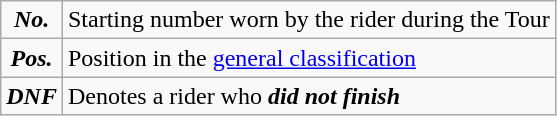<table class="wikitable">
<tr>
<td align=center><strong><em>No.</em></strong></td>
<td>Starting number worn by the rider during the Tour</td>
</tr>
<tr>
<td align=center><strong><em>Pos.</em></strong></td>
<td>Position in the <a href='#'>general classification</a></td>
</tr>
<tr>
<td align=center><strong><em>DNF</em></strong></td>
<td>Denotes a rider who <strong><em>did not finish</em></strong></td>
</tr>
</table>
